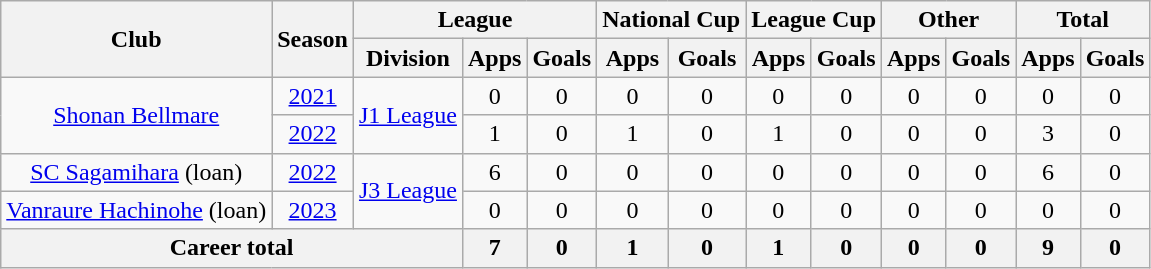<table class="wikitable" style="text-align: center">
<tr>
<th rowspan="2">Club</th>
<th rowspan="2">Season</th>
<th colspan="3">League</th>
<th colspan="2">National Cup</th>
<th colspan="2">League Cup</th>
<th colspan="2">Other</th>
<th colspan="2">Total</th>
</tr>
<tr>
<th>Division</th>
<th>Apps</th>
<th>Goals</th>
<th>Apps</th>
<th>Goals</th>
<th>Apps</th>
<th>Goals</th>
<th>Apps</th>
<th>Goals</th>
<th>Apps</th>
<th>Goals</th>
</tr>
<tr>
<td rowspan="2"><a href='#'>Shonan Bellmare</a></td>
<td><a href='#'>2021</a></td>
<td rowspan="2"><a href='#'>J1 League</a></td>
<td>0</td>
<td>0</td>
<td>0</td>
<td>0</td>
<td>0</td>
<td>0</td>
<td>0</td>
<td>0</td>
<td>0</td>
<td>0</td>
</tr>
<tr>
<td><a href='#'>2022</a></td>
<td>1</td>
<td>0</td>
<td>1</td>
<td>0</td>
<td>1</td>
<td>0</td>
<td>0</td>
<td>0</td>
<td>3</td>
<td>0</td>
</tr>
<tr>
<td><a href='#'>SC Sagamihara</a> (loan)</td>
<td><a href='#'>2022</a></td>
<td rowspan=2><a href='#'>J3 League</a></td>
<td>6</td>
<td>0</td>
<td>0</td>
<td>0</td>
<td>0</td>
<td>0</td>
<td>0</td>
<td>0</td>
<td>6</td>
<td>0</td>
</tr>
<tr>
<td><a href='#'>Vanraure Hachinohe</a> (loan)</td>
<td><a href='#'>2023</a></td>
<td>0</td>
<td>0</td>
<td>0</td>
<td>0</td>
<td>0</td>
<td>0</td>
<td>0</td>
<td>0</td>
<td>0</td>
<td>0</td>
</tr>
<tr>
<th colspan=3>Career total</th>
<th>7</th>
<th>0</th>
<th>1</th>
<th>0</th>
<th>1</th>
<th>0</th>
<th>0</th>
<th>0</th>
<th>9</th>
<th>0</th>
</tr>
</table>
